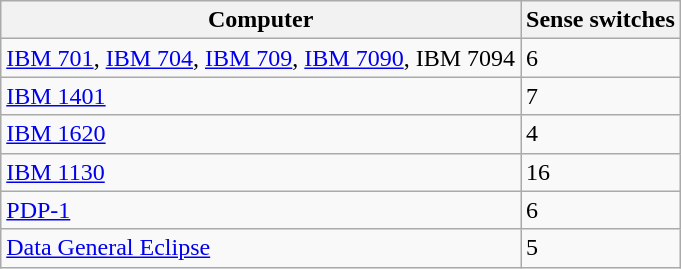<table class="wikitable">
<tr>
<th>Computer</th>
<th>Sense switches</th>
</tr>
<tr>
<td><a href='#'>IBM 701</a>, <a href='#'>IBM 704</a>, <a href='#'>IBM 709</a>, <a href='#'>IBM 7090</a>, IBM 7094</td>
<td>6</td>
</tr>
<tr>
<td><a href='#'>IBM 1401</a></td>
<td>7</td>
</tr>
<tr>
<td><a href='#'>IBM 1620</a></td>
<td>4</td>
</tr>
<tr>
<td><a href='#'>IBM 1130</a></td>
<td>16</td>
</tr>
<tr>
<td><a href='#'>PDP-1</a></td>
<td>6</td>
</tr>
<tr>
<td><a href='#'>Data General Eclipse</a></td>
<td>5</td>
</tr>
</table>
